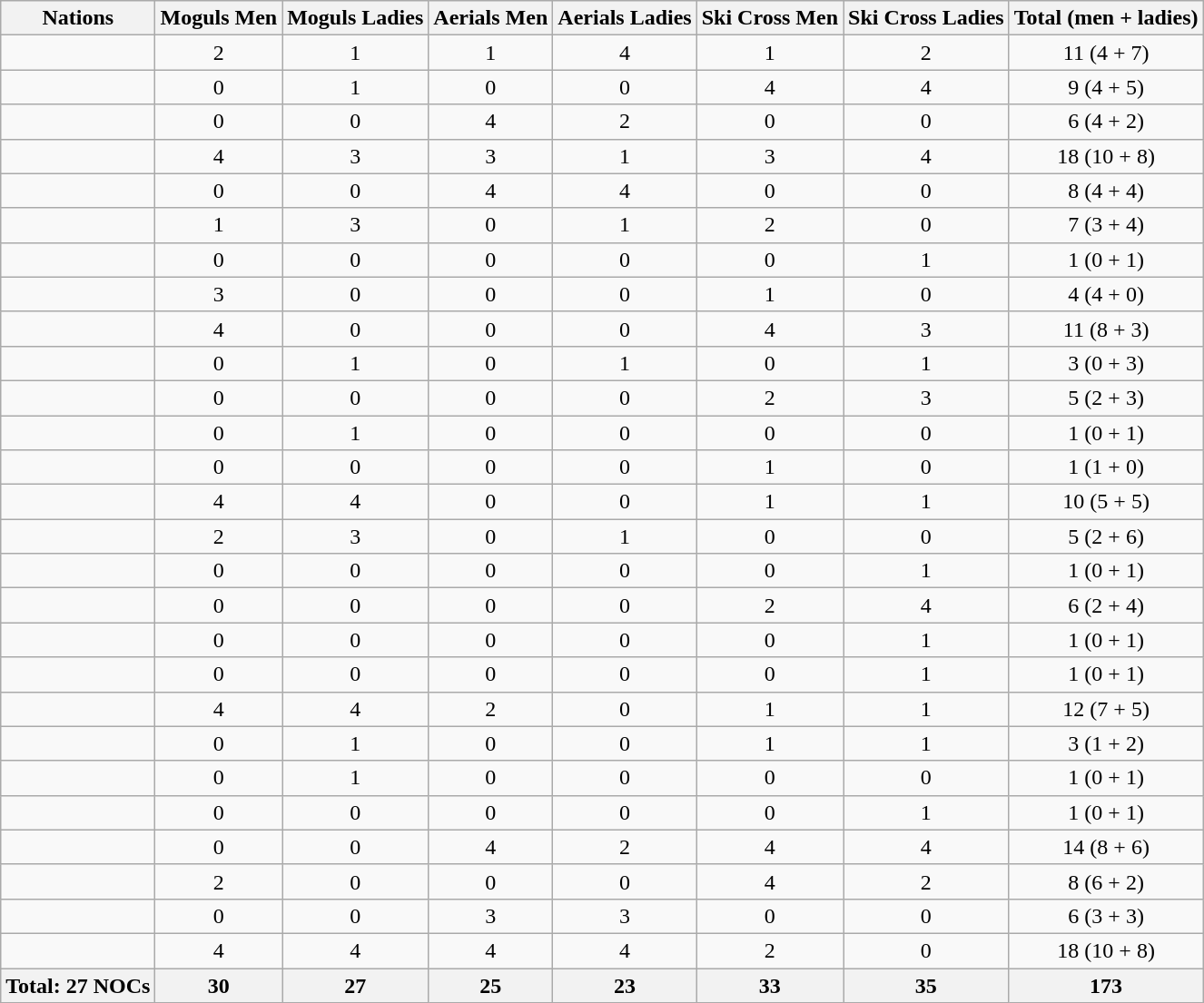<table class="wikitable sortable" style="text-align:center;">
<tr>
<th>Nations </th>
<th>Moguls Men</th>
<th>Moguls Ladies</th>
<th>Aerials Men</th>
<th>Aerials Ladies</th>
<th>Ski Cross Men</th>
<th>Ski Cross Ladies</th>
<th>Total (men + ladies)</th>
</tr>
<tr>
<td align="left"></td>
<td>2</td>
<td>1</td>
<td>1</td>
<td>4</td>
<td>1</td>
<td>2</td>
<td>11 (4 + 7)</td>
</tr>
<tr>
<td align="left"></td>
<td>0</td>
<td>1</td>
<td>0</td>
<td>0</td>
<td>4</td>
<td>4</td>
<td>9 (4 + 5)</td>
</tr>
<tr>
<td align="left"></td>
<td>0</td>
<td>0</td>
<td>4</td>
<td>2</td>
<td>0</td>
<td>0</td>
<td>6 (4 + 2)</td>
</tr>
<tr>
<td align="left"></td>
<td>4</td>
<td>3</td>
<td>3</td>
<td>1</td>
<td>3</td>
<td>4</td>
<td>18 (10 + 8)</td>
</tr>
<tr>
<td align="left"></td>
<td>0</td>
<td>0</td>
<td>4</td>
<td>4</td>
<td>0</td>
<td>0</td>
<td>8 (4 + 4)</td>
</tr>
<tr>
<td align="left"></td>
<td>1</td>
<td>3</td>
<td>0</td>
<td>1</td>
<td>2</td>
<td>0</td>
<td>7 (3 + 4)</td>
</tr>
<tr>
<td align="left"></td>
<td>0</td>
<td>0</td>
<td>0</td>
<td>0</td>
<td>0</td>
<td>1</td>
<td>1 (0 + 1)</td>
</tr>
<tr>
<td align="left"></td>
<td>3</td>
<td>0</td>
<td>0</td>
<td>0</td>
<td>1</td>
<td>0</td>
<td>4 (4 + 0)</td>
</tr>
<tr>
<td align="left"></td>
<td>4</td>
<td>0</td>
<td>0</td>
<td>0</td>
<td>4</td>
<td>3</td>
<td>11 (8 + 3)</td>
</tr>
<tr>
<td align="left"></td>
<td>0</td>
<td>1</td>
<td>0</td>
<td>1</td>
<td>0</td>
<td>1</td>
<td>3 (0 + 3)</td>
</tr>
<tr>
<td align="left"></td>
<td>0</td>
<td>0</td>
<td>0</td>
<td>0</td>
<td>2</td>
<td>3</td>
<td>5 (2 + 3)</td>
</tr>
<tr>
<td align="left"></td>
<td>0</td>
<td>1</td>
<td>0</td>
<td>0</td>
<td>0</td>
<td>0</td>
<td>1 (0 + 1)</td>
</tr>
<tr>
<td align="left"></td>
<td>0</td>
<td>0</td>
<td>0</td>
<td>0</td>
<td>1</td>
<td>0</td>
<td>1 (1 + 0)</td>
</tr>
<tr>
<td align="left"></td>
<td>4</td>
<td>4</td>
<td>0</td>
<td>0</td>
<td>1</td>
<td>1</td>
<td>10 (5 + 5)</td>
</tr>
<tr>
<td align="left"></td>
<td>2</td>
<td>3</td>
<td>0</td>
<td>1</td>
<td>0</td>
<td>0</td>
<td>5 (2 + 6)</td>
</tr>
<tr>
<td align="left"></td>
<td>0</td>
<td>0</td>
<td>0</td>
<td>0</td>
<td>0</td>
<td>1</td>
<td>1 (0 + 1)</td>
</tr>
<tr>
<td align="left"></td>
<td>0</td>
<td>0</td>
<td>0</td>
<td>0</td>
<td>2</td>
<td>4</td>
<td>6 (2 + 4)</td>
</tr>
<tr>
<td align="left"></td>
<td>0</td>
<td>0</td>
<td>0</td>
<td>0</td>
<td>0</td>
<td>1</td>
<td>1 (0 + 1)</td>
</tr>
<tr>
<td align="left"></td>
<td>0</td>
<td>0</td>
<td>0</td>
<td>0</td>
<td>0</td>
<td>1</td>
<td>1 (0 + 1)</td>
</tr>
<tr>
<td align="left"></td>
<td>4</td>
<td>4</td>
<td>2</td>
<td>0</td>
<td>1</td>
<td>1</td>
<td>12 (7 + 5)</td>
</tr>
<tr>
<td align="left"></td>
<td>0</td>
<td>1</td>
<td>0</td>
<td>0</td>
<td>1</td>
<td>1</td>
<td>3 (1 + 2)</td>
</tr>
<tr>
<td align="left"></td>
<td>0</td>
<td>1</td>
<td>0</td>
<td>0</td>
<td>0</td>
<td>0</td>
<td>1 (0 + 1)</td>
</tr>
<tr>
<td align="left"></td>
<td>0</td>
<td>0</td>
<td>0</td>
<td>0</td>
<td>0</td>
<td>1</td>
<td>1 (0 + 1)</td>
</tr>
<tr>
<td align="left"></td>
<td>0</td>
<td>0</td>
<td>4</td>
<td>2</td>
<td>4</td>
<td>4</td>
<td>14 (8 + 6)</td>
</tr>
<tr>
<td align="left"></td>
<td>2</td>
<td>0</td>
<td>0</td>
<td>0</td>
<td>4</td>
<td>2</td>
<td>8 (6 + 2)</td>
</tr>
<tr>
<td align="left"></td>
<td>0</td>
<td>0</td>
<td>3</td>
<td>3</td>
<td>0</td>
<td>0</td>
<td>6 (3 + 3)</td>
</tr>
<tr>
<td align="left"></td>
<td>4</td>
<td>4</td>
<td>4</td>
<td>4</td>
<td>2</td>
<td>0</td>
<td>18 (10 + 8)</td>
</tr>
<tr>
<th>Total: 27 NOCs</th>
<th>30</th>
<th>27</th>
<th>25</th>
<th>23</th>
<th>33</th>
<th>35</th>
<th>173</th>
</tr>
</table>
